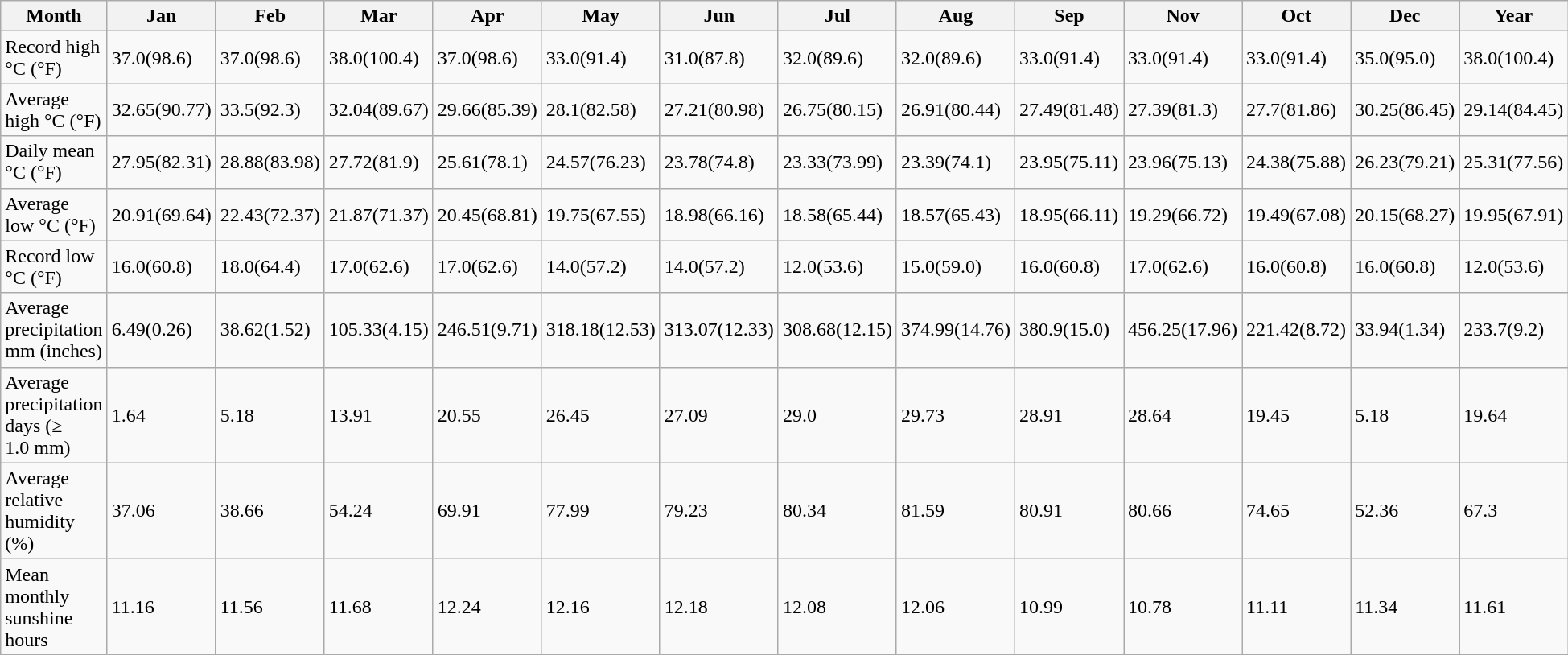<table class="wikitable">
<tr>
<th>Month</th>
<th>Jan</th>
<th>Feb</th>
<th>Mar</th>
<th>Apr</th>
<th>May</th>
<th>Jun</th>
<th>Jul</th>
<th>Aug</th>
<th>Sep</th>
<th>Nov</th>
<th>Oct</th>
<th>Dec</th>
<th>Year</th>
</tr>
<tr>
<td>Record high °C (°F)</td>
<td>37.0(98.6)</td>
<td>37.0(98.6)</td>
<td>38.0(100.4)</td>
<td>37.0(98.6)</td>
<td>33.0(91.4)</td>
<td>31.0(87.8)</td>
<td>32.0(89.6)</td>
<td>32.0(89.6)</td>
<td>33.0(91.4)</td>
<td>33.0(91.4)</td>
<td>33.0(91.4)</td>
<td>35.0(95.0)</td>
<td>38.0(100.4)</td>
</tr>
<tr>
<td>Average high °C (°F)</td>
<td>32.65(90.77)</td>
<td>33.5(92.3)</td>
<td>32.04(89.67)</td>
<td>29.66(85.39)</td>
<td>28.1(82.58)</td>
<td>27.21(80.98)</td>
<td>26.75(80.15)</td>
<td>26.91(80.44)</td>
<td>27.49(81.48)</td>
<td>27.39(81.3)</td>
<td>27.7(81.86)</td>
<td>30.25(86.45)</td>
<td>29.14(84.45)</td>
</tr>
<tr>
<td>Daily mean °C (°F)</td>
<td>27.95(82.31)</td>
<td>28.88(83.98)</td>
<td>27.72(81.9)</td>
<td>25.61(78.1)</td>
<td>24.57(76.23)</td>
<td>23.78(74.8)</td>
<td>23.33(73.99)</td>
<td>23.39(74.1)</td>
<td>23.95(75.11)</td>
<td>23.96(75.13)</td>
<td>24.38(75.88)</td>
<td>26.23(79.21)</td>
<td>25.31(77.56)</td>
</tr>
<tr>
<td>Average low °C (°F)</td>
<td>20.91(69.64)</td>
<td>22.43(72.37)</td>
<td>21.87(71.37)</td>
<td>20.45(68.81)</td>
<td>19.75(67.55)</td>
<td>18.98(66.16)</td>
<td>18.58(65.44)</td>
<td>18.57(65.43)</td>
<td>18.95(66.11)</td>
<td>19.29(66.72)</td>
<td>19.49(67.08)</td>
<td>20.15(68.27)</td>
<td>19.95(67.91)</td>
</tr>
<tr>
<td>Record low °C (°F)</td>
<td>16.0(60.8)</td>
<td>18.0(64.4)</td>
<td>17.0(62.6)</td>
<td>17.0(62.6)</td>
<td>14.0(57.2)</td>
<td>14.0(57.2)</td>
<td>12.0(53.6)</td>
<td>15.0(59.0)</td>
<td>16.0(60.8)</td>
<td>17.0(62.6)</td>
<td>16.0(60.8)</td>
<td>16.0(60.8)</td>
<td>12.0(53.6)</td>
</tr>
<tr>
<td>Average precipitation mm (inches)</td>
<td>6.49(0.26)</td>
<td>38.62(1.52)</td>
<td>105.33(4.15)</td>
<td>246.51(9.71)</td>
<td>318.18(12.53)</td>
<td>313.07(12.33)</td>
<td>308.68(12.15)</td>
<td>374.99(14.76)</td>
<td>380.9(15.0)</td>
<td>456.25(17.96)</td>
<td>221.42(8.72)</td>
<td>33.94(1.34)</td>
<td>233.7(9.2)</td>
</tr>
<tr>
<td>Average precipitation days (≥ 1.0 mm)</td>
<td>1.64</td>
<td>5.18</td>
<td>13.91</td>
<td>20.55</td>
<td>26.45</td>
<td>27.09</td>
<td>29.0</td>
<td>29.73</td>
<td>28.91</td>
<td>28.64</td>
<td>19.45</td>
<td>5.18</td>
<td>19.64</td>
</tr>
<tr>
<td>Average relative humidity (%)</td>
<td>37.06</td>
<td>38.66</td>
<td>54.24</td>
<td>69.91</td>
<td>77.99</td>
<td>79.23</td>
<td>80.34</td>
<td>81.59</td>
<td>80.91</td>
<td>80.66</td>
<td>74.65</td>
<td>52.36</td>
<td>67.3</td>
</tr>
<tr>
<td>Mean monthly sunshine hours</td>
<td>11.16</td>
<td>11.56</td>
<td>11.68</td>
<td>12.24</td>
<td>12.16</td>
<td>12.18</td>
<td>12.08</td>
<td>12.06</td>
<td>10.99</td>
<td>10.78</td>
<td>11.11</td>
<td>11.34</td>
<td>11.61</td>
</tr>
</table>
